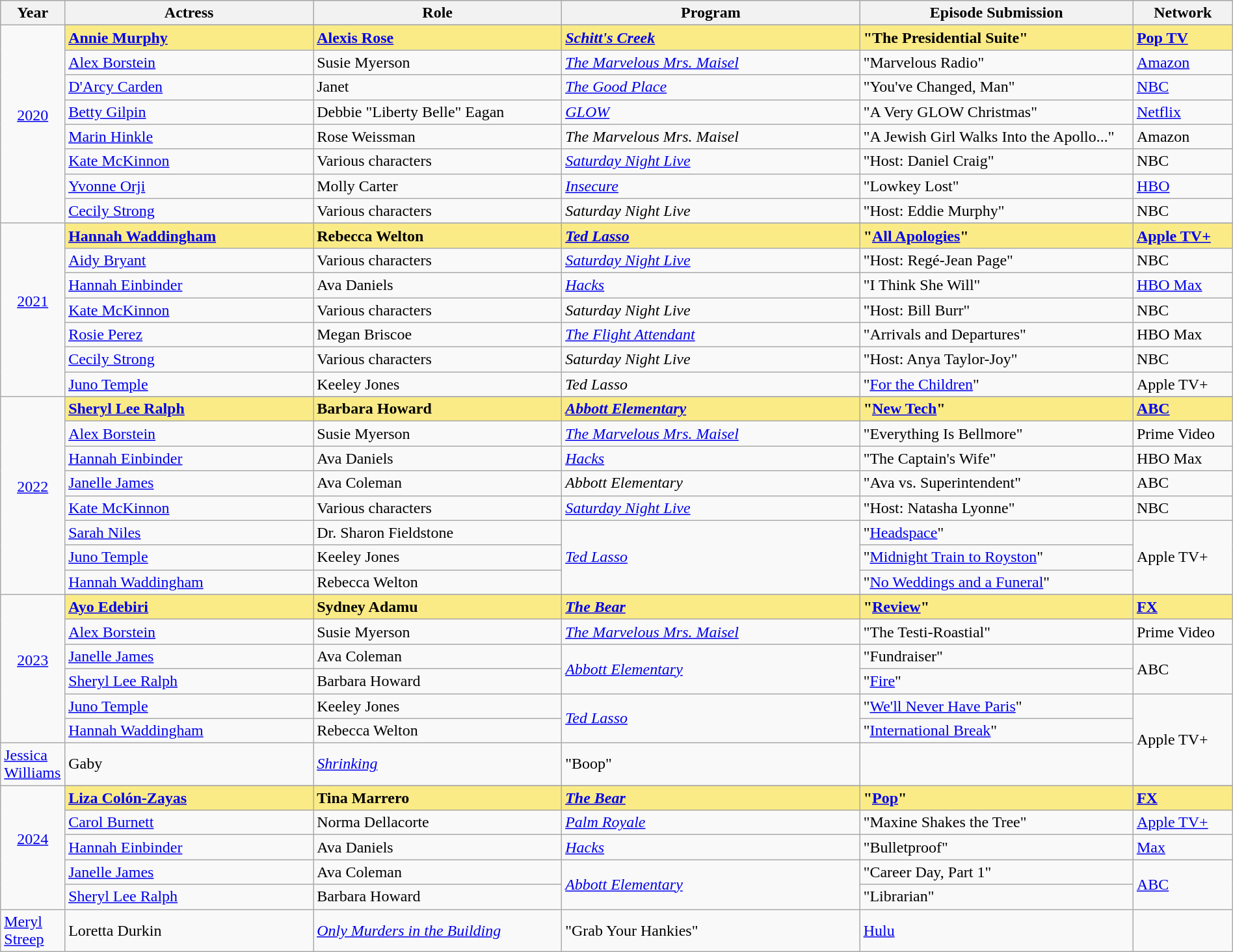<table class="wikitable" style="width:100%; text-align: left;">
<tr style="background:#bebebe;">
<th style="width:5%;">Year</th>
<th style="width:20%;">Actress</th>
<th style="width:20%;">Role</th>
<th style="width:24%;">Program</th>
<th style="width:22%;">Episode Submission</th>
<th style="width:8%;">Network</th>
</tr>
<tr>
<td rowspan=9 style="text-align:center"><a href='#'>2020</a><br> <br></td>
</tr>
<tr style="background:#FAEB86">
<td><strong><a href='#'>Annie Murphy</a></strong></td>
<td><strong><a href='#'>Alexis Rose</a></strong></td>
<td><strong><em><a href='#'>Schitt's Creek</a></em></strong></td>
<td><strong>"The Presidential Suite"</strong></td>
<td><strong><a href='#'>Pop TV</a></strong></td>
</tr>
<tr>
<td><a href='#'>Alex Borstein</a></td>
<td>Susie Myerson</td>
<td><em><a href='#'>The Marvelous Mrs. Maisel</a></em></td>
<td>"Marvelous Radio"</td>
<td><a href='#'>Amazon</a></td>
</tr>
<tr>
<td><a href='#'>D'Arcy Carden</a></td>
<td>Janet</td>
<td><em><a href='#'>The Good Place</a></em></td>
<td>"You've Changed, Man"</td>
<td><a href='#'>NBC</a></td>
</tr>
<tr>
<td><a href='#'>Betty Gilpin</a></td>
<td>Debbie "Liberty Belle" Eagan</td>
<td><em><a href='#'>GLOW</a></em></td>
<td>"A Very GLOW Christmas"</td>
<td><a href='#'>Netflix</a></td>
</tr>
<tr>
<td><a href='#'>Marin Hinkle</a></td>
<td>Rose Weissman</td>
<td><em>The Marvelous Mrs. Maisel</em></td>
<td>"A Jewish Girl Walks Into the Apollo..."</td>
<td>Amazon</td>
</tr>
<tr>
<td><a href='#'>Kate McKinnon</a></td>
<td>Various characters</td>
<td><em><a href='#'>Saturday Night Live</a></em></td>
<td>"Host: Daniel Craig"</td>
<td>NBC</td>
</tr>
<tr>
<td><a href='#'>Yvonne Orji</a></td>
<td>Molly Carter</td>
<td><em><a href='#'>Insecure</a></em></td>
<td>"Lowkey Lost"</td>
<td><a href='#'>HBO</a></td>
</tr>
<tr>
<td><a href='#'>Cecily Strong</a></td>
<td>Various characters</td>
<td><em>Saturday Night Live</em></td>
<td>"Host: Eddie Murphy"</td>
<td>NBC</td>
</tr>
<tr>
<td rowspan=8 style="text-align:center"><a href='#'>2021</a><br> <br></td>
</tr>
<tr style="background:#FAEB86">
<td><strong><a href='#'>Hannah Waddingham</a></strong></td>
<td><strong>Rebecca Welton</strong></td>
<td><strong><em><a href='#'>Ted Lasso</a></em></strong></td>
<td><strong>"<a href='#'>All Apologies</a>"</strong></td>
<td><strong><a href='#'>Apple TV+</a></strong></td>
</tr>
<tr>
<td><a href='#'>Aidy Bryant</a></td>
<td>Various characters</td>
<td><em><a href='#'>Saturday Night Live</a></em></td>
<td>"Host: Regé-Jean Page"</td>
<td>NBC</td>
</tr>
<tr>
<td><a href='#'>Hannah Einbinder</a></td>
<td>Ava Daniels</td>
<td><em><a href='#'>Hacks</a></em></td>
<td>"I Think She Will"</td>
<td><a href='#'>HBO Max</a></td>
</tr>
<tr>
<td><a href='#'>Kate McKinnon</a></td>
<td>Various characters</td>
<td><em>Saturday Night Live</em></td>
<td>"Host: Bill Burr"</td>
<td>NBC</td>
</tr>
<tr>
<td><a href='#'>Rosie Perez</a></td>
<td>Megan Briscoe</td>
<td><em><a href='#'>The Flight Attendant</a></em></td>
<td>"Arrivals and Departures"</td>
<td>HBO Max</td>
</tr>
<tr>
<td><a href='#'>Cecily Strong</a></td>
<td>Various characters</td>
<td><em>Saturday Night Live</em></td>
<td>"Host: Anya Taylor-Joy"</td>
<td>NBC</td>
</tr>
<tr>
<td><a href='#'>Juno Temple</a></td>
<td>Keeley Jones</td>
<td><em>Ted Lasso</em></td>
<td>"<a href='#'>For the Children</a>"</td>
<td>Apple TV+</td>
</tr>
<tr>
<td rowspan=9 style="text-align:center"><a href='#'>2022</a><br> <br></td>
</tr>
<tr style="background:#FAEB86">
<td><strong><a href='#'>Sheryl Lee Ralph</a></strong></td>
<td><strong>Barbara Howard</strong></td>
<td><strong><em><a href='#'>Abbott Elementary</a></em></strong></td>
<td><strong>"<a href='#'>New Tech</a>"</strong></td>
<td><strong><a href='#'>ABC</a></strong></td>
</tr>
<tr>
<td><a href='#'>Alex Borstein</a></td>
<td>Susie Myerson</td>
<td><em><a href='#'>The Marvelous Mrs. Maisel</a></em></td>
<td>"Everything Is Bellmore"</td>
<td>Prime Video</td>
</tr>
<tr>
<td><a href='#'>Hannah Einbinder</a></td>
<td>Ava Daniels</td>
<td><em><a href='#'>Hacks</a></em></td>
<td>"The Captain's Wife"</td>
<td>HBO Max</td>
</tr>
<tr>
<td><a href='#'>Janelle James</a></td>
<td>Ava Coleman</td>
<td><em>Abbott Elementary</em></td>
<td>"Ava vs. Superintendent"</td>
<td>ABC</td>
</tr>
<tr>
<td><a href='#'>Kate McKinnon</a></td>
<td>Various characters</td>
<td><em><a href='#'>Saturday Night Live</a></em></td>
<td>"Host: Natasha Lyonne"</td>
<td>NBC</td>
</tr>
<tr>
<td><a href='#'>Sarah Niles</a></td>
<td>Dr. Sharon Fieldstone</td>
<td rowspan=3><em><a href='#'>Ted Lasso</a></em></td>
<td>"<a href='#'>Headspace</a>"</td>
<td rowspan=3>Apple TV+</td>
</tr>
<tr>
<td><a href='#'>Juno Temple</a></td>
<td>Keeley Jones</td>
<td>"<a href='#'>Midnight Train to Royston</a>"</td>
</tr>
<tr>
<td><a href='#'>Hannah Waddingham</a></td>
<td>Rebecca Welton</td>
<td>"<a href='#'>No Weddings and a Funeral</a>"</td>
</tr>
<tr>
<td rowspan=8 style="text-align:center"><a href='#'>2023</a><br> <br></td>
</tr>
<tr>
</tr>
<tr style="background:#FAEB86">
<td><strong><a href='#'>Ayo Edebiri</a></strong></td>
<td><strong>Sydney Adamu</strong></td>
<td><strong><em><a href='#'>The Bear</a></em></strong></td>
<td><strong>"<a href='#'>Review</a>"</strong></td>
<td><strong><a href='#'>FX</a></strong></td>
</tr>
<tr>
<td><a href='#'>Alex Borstein</a></td>
<td>Susie Myerson</td>
<td><em><a href='#'>The Marvelous Mrs. Maisel</a></em></td>
<td>"The Testi-Roastial"</td>
<td>Prime Video</td>
</tr>
<tr>
<td><a href='#'>Janelle James</a></td>
<td>Ava Coleman</td>
<td rowspan="2"><em><a href='#'>Abbott Elementary</a></em></td>
<td>"Fundraiser"</td>
<td rowspan="2">ABC</td>
</tr>
<tr>
<td><a href='#'>Sheryl Lee Ralph</a></td>
<td>Barbara Howard</td>
<td>"<a href='#'>Fire</a>"</td>
</tr>
<tr>
<td><a href='#'>Juno Temple</a></td>
<td>Keeley Jones</td>
<td rowspan="2"><em><a href='#'>Ted Lasso</a></em></td>
<td>"<a href='#'>We'll Never Have Paris</a>"</td>
<td rowspan="3">Apple TV+</td>
</tr>
<tr>
<td><a href='#'>Hannah Waddingham</a></td>
<td>Rebecca Welton</td>
<td>"<a href='#'>International Break</a>"</td>
</tr>
<tr>
<td><a href='#'>Jessica Williams</a></td>
<td>Gaby</td>
<td><em><a href='#'>Shrinking</a></em></td>
<td>"Boop"</td>
</tr>
<tr>
<td rowspan=7 style="text-align:center"><a href='#'>2024</a><br> <br></td>
</tr>
<tr>
</tr>
<tr style="background:#FAEB86">
<td><strong><a href='#'>Liza Colón-Zayas</a></strong></td>
<td><strong>Tina Marrero</strong></td>
<td><strong><em><a href='#'>The Bear</a></em></strong></td>
<td><strong>"<a href='#'>Pop</a>"</strong></td>
<td><strong><a href='#'>FX</a></strong></td>
</tr>
<tr>
<td><a href='#'>Carol Burnett</a></td>
<td>Norma Dellacorte</td>
<td><em><a href='#'>Palm Royale</a></em></td>
<td>"Maxine Shakes the Tree"</td>
<td><a href='#'>Apple TV+</a></td>
</tr>
<tr>
<td><a href='#'>Hannah Einbinder</a></td>
<td>Ava Daniels</td>
<td><em><a href='#'>Hacks</a></em></td>
<td>"Bulletproof"</td>
<td><a href='#'>Max</a></td>
</tr>
<tr>
<td><a href='#'>Janelle James</a></td>
<td>Ava Coleman</td>
<td rowspan="2"><em><a href='#'>Abbott Elementary</a></em></td>
<td>"Career Day, Part 1"</td>
<td rowspan="2"><a href='#'>ABC</a></td>
</tr>
<tr>
<td><a href='#'>Sheryl Lee Ralph</a></td>
<td>Barbara Howard</td>
<td>"Librarian"</td>
</tr>
<tr>
<td><a href='#'>Meryl Streep</a></td>
<td>Loretta Durkin</td>
<td><em><a href='#'>Only Murders in the Building</a></em></td>
<td>"Grab Your Hankies"</td>
<td><a href='#'>Hulu</a></td>
</tr>
</table>
